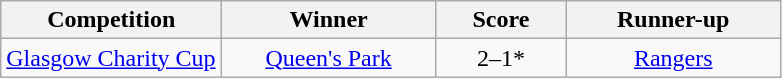<table class="wikitable" style="text-align: center;">
<tr>
<th width=140>Competition</th>
<th width=135>Winner</th>
<th width=80>Score</th>
<th width=135>Runner-up</th>
</tr>
<tr>
<td align=left><a href='#'>Glasgow Charity Cup</a></td>
<td><a href='#'>Queen's Park</a></td>
<td>2–1*</td>
<td><a href='#'>Rangers</a></td>
</tr>
</table>
